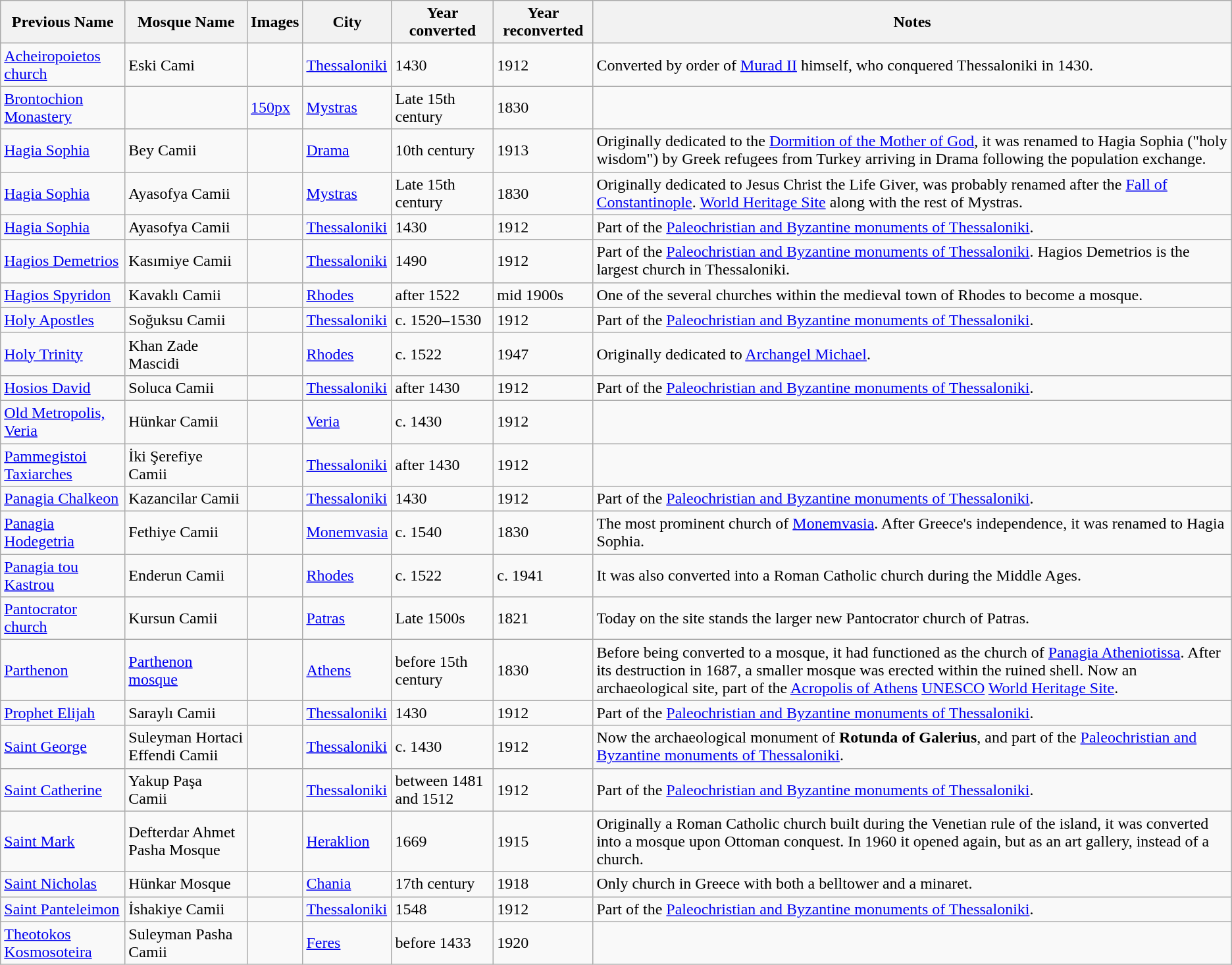<table class="wikitable plainrowheaders sortable" style="text-align:left;">
<tr>
<th>Previous Name</th>
<th>Mosque Name</th>
<th class="unsortable">Images</th>
<th>City</th>
<th>Year converted</th>
<th>Year reconverted</th>
<th class="unsortable">Notes</th>
</tr>
<tr>
<td><a href='#'>Acheiropoietos church</a></td>
<td>Eski Cami</td>
<td></td>
<td><a href='#'>Thessaloniki</a></td>
<td>1430</td>
<td>1912</td>
<td>Converted by order of <a href='#'>Murad II</a> himself, who conquered Thessaloniki in 1430.</td>
</tr>
<tr>
<td><a href='#'>Brontochion Monastery</a></td>
<td></td>
<td><a href='#'>150px</a></td>
<td><a href='#'>Mystras</a></td>
<td>Late 15th century</td>
<td>1830</td>
<td></td>
</tr>
<tr>
<td><a href='#'>Hagia Sophia</a></td>
<td>Bey Camii</td>
<td></td>
<td><a href='#'>Drama</a></td>
<td>10th century</td>
<td>1913</td>
<td>Originally dedicated to the <a href='#'>Dormition of the Mother of God</a>, it was renamed to Hagia Sophia ("holy wisdom") by Greek refugees from Turkey arriving in Drama following the population exchange.</td>
</tr>
<tr>
<td><a href='#'>Hagia Sophia</a></td>
<td>Ayasofya Camii</td>
<td></td>
<td><a href='#'>Mystras</a></td>
<td>Late 15th century</td>
<td>1830</td>
<td>Originally dedicated to Jesus Christ the Life Giver, was probably renamed after the <a href='#'>Fall of Constantinople</a>. <a href='#'>World Heritage Site</a> along with the rest of Mystras.</td>
</tr>
<tr>
<td><a href='#'>Hagia Sophia</a></td>
<td>Ayasofya Camii</td>
<td></td>
<td><a href='#'>Thessaloniki</a></td>
<td>1430</td>
<td>1912</td>
<td>Part of the <a href='#'>Paleochristian and Byzantine monuments of Thessaloniki</a>.</td>
</tr>
<tr>
<td><a href='#'>Hagios Demetrios</a></td>
<td>Kasımiye Camii</td>
<td></td>
<td><a href='#'>Thessaloniki</a></td>
<td>1490</td>
<td>1912</td>
<td>Part of the <a href='#'>Paleochristian and Byzantine monuments of Thessaloniki</a>. Hagios Demetrios is the largest church in Thessaloniki.</td>
</tr>
<tr>
<td><a href='#'>Hagios Spyridon</a></td>
<td>Kavaklı Camii</td>
<td></td>
<td><a href='#'>Rhodes</a></td>
<td>after 1522</td>
<td>mid 1900s</td>
<td>One of the several churches within the medieval town of Rhodes to become a mosque.</td>
</tr>
<tr>
<td><a href='#'>Holy Apostles</a></td>
<td>Soğuksu Camii</td>
<td></td>
<td><a href='#'>Thessaloniki</a></td>
<td>c. 1520–1530</td>
<td>1912</td>
<td>Part of the <a href='#'>Paleochristian and Byzantine monuments of Thessaloniki</a>.</td>
</tr>
<tr>
<td><a href='#'>Holy Trinity</a></td>
<td>Khan Zade Mascidi</td>
<td></td>
<td><a href='#'>Rhodes</a></td>
<td>c. 1522</td>
<td>1947</td>
<td>Originally dedicated to <a href='#'>Archangel Michael</a>.</td>
</tr>
<tr>
<td><a href='#'>Hosios David</a></td>
<td>Soluca Camii</td>
<td></td>
<td><a href='#'>Thessaloniki</a></td>
<td>after 1430</td>
<td>1912</td>
<td>Part of the <a href='#'>Paleochristian and Byzantine monuments of Thessaloniki</a>.</td>
</tr>
<tr>
<td><a href='#'>Old Metropolis, Veria</a></td>
<td>Hünkar Camii</td>
<td></td>
<td><a href='#'>Veria</a></td>
<td>c. 1430</td>
<td>1912</td>
<td></td>
</tr>
<tr>
<td><a href='#'>Pammegistoi Taxiarches</a></td>
<td>İki Şerefiye Camii</td>
<td></td>
<td><a href='#'>Thessaloniki</a></td>
<td>after 1430</td>
<td>1912</td>
<td></td>
</tr>
<tr>
<td><a href='#'>Panagia Chalkeon</a></td>
<td>Kazancilar Camii</td>
<td></td>
<td><a href='#'>Thessaloniki</a></td>
<td>1430</td>
<td>1912</td>
<td>Part of the <a href='#'>Paleochristian and Byzantine monuments of Thessaloniki</a>.</td>
</tr>
<tr>
<td><a href='#'>Panagia Hodegetria</a></td>
<td>Fethiye Camii</td>
<td></td>
<td><a href='#'>Monemvasia</a></td>
<td>c. 1540</td>
<td>1830</td>
<td>The most prominent church of <a href='#'>Monemvasia</a>. After Greece's independence, it was renamed to Hagia Sophia.</td>
</tr>
<tr>
<td><a href='#'>Panagia tou Kastrou</a></td>
<td>Enderun Camii</td>
<td></td>
<td><a href='#'>Rhodes</a></td>
<td>c. 1522</td>
<td>c. 1941</td>
<td>It was also converted into a Roman Catholic church during the Middle Ages.</td>
</tr>
<tr>
<td><a href='#'>Pantocrator church</a></td>
<td>Kursun Camii</td>
<td></td>
<td><a href='#'>Patras</a></td>
<td>Late 1500s</td>
<td>1821</td>
<td>Today on the site stands the larger new Pantocrator church of Patras.</td>
</tr>
<tr>
<td><a href='#'>Parthenon</a></td>
<td><a href='#'>Parthenon mosque</a></td>
<td></td>
<td><a href='#'>Athens</a></td>
<td>before 15th century</td>
<td>1830</td>
<td>Before being converted to a mosque, it had functioned as the church of <a href='#'>Panagia Atheniotissa</a>. After its destruction in 1687, a smaller mosque was erected within the ruined shell. Now an archaeological site, part of the <a href='#'>Acropolis of Athens</a> <a href='#'>UNESCO</a> <a href='#'>World Heritage Site</a>.</td>
</tr>
<tr>
<td><a href='#'>Prophet Elijah</a></td>
<td>Saraylı Camii</td>
<td></td>
<td><a href='#'>Thessaloniki</a></td>
<td>1430</td>
<td>1912</td>
<td>Part of the <a href='#'>Paleochristian and Byzantine monuments of Thessaloniki</a>.</td>
</tr>
<tr>
<td><a href='#'>Saint George</a></td>
<td>Suleyman Hortaci Effendi Camii</td>
<td></td>
<td><a href='#'>Thessaloniki</a></td>
<td>c. 1430</td>
<td>1912</td>
<td>Now the archaeological monument of <strong>Rotunda of Galerius</strong>, and part of the <a href='#'>Paleochristian and Byzantine monuments of Thessaloniki</a>.</td>
</tr>
<tr>
<td><a href='#'>Saint Catherine</a></td>
<td>Yakup Paşa Camii</td>
<td></td>
<td><a href='#'>Thessaloniki</a></td>
<td>between 1481 and 1512</td>
<td>1912</td>
<td>Part of the <a href='#'>Paleochristian and Byzantine monuments of Thessaloniki</a>.</td>
</tr>
<tr>
<td><a href='#'>Saint Mark</a></td>
<td>Defterdar Ahmet Pasha Mosque</td>
<td></td>
<td><a href='#'>Heraklion</a></td>
<td>1669</td>
<td>1915</td>
<td>Originally a Roman Catholic church built during the Venetian rule of the island, it was converted into a mosque upon Ottoman conquest. In 1960 it opened again, but as an art gallery, instead of a church.</td>
</tr>
<tr>
<td><a href='#'>Saint Nicholas</a></td>
<td>Hünkar Mosque</td>
<td></td>
<td><a href='#'>Chania</a></td>
<td>17th century</td>
<td>1918</td>
<td>Only church in Greece with both a belltower and a minaret.</td>
</tr>
<tr>
<td><a href='#'>Saint Panteleimon</a></td>
<td>İshakiye Camii</td>
<td></td>
<td><a href='#'>Thessaloniki</a></td>
<td>1548</td>
<td>1912</td>
<td>Part of the <a href='#'>Paleochristian and Byzantine monuments of Thessaloniki</a>.</td>
</tr>
<tr>
<td><a href='#'>Theotokos Kosmosoteira</a></td>
<td>Suleyman Pasha Camii</td>
<td></td>
<td><a href='#'>Feres</a></td>
<td>before 1433</td>
<td>1920</td>
<td></td>
</tr>
</table>
